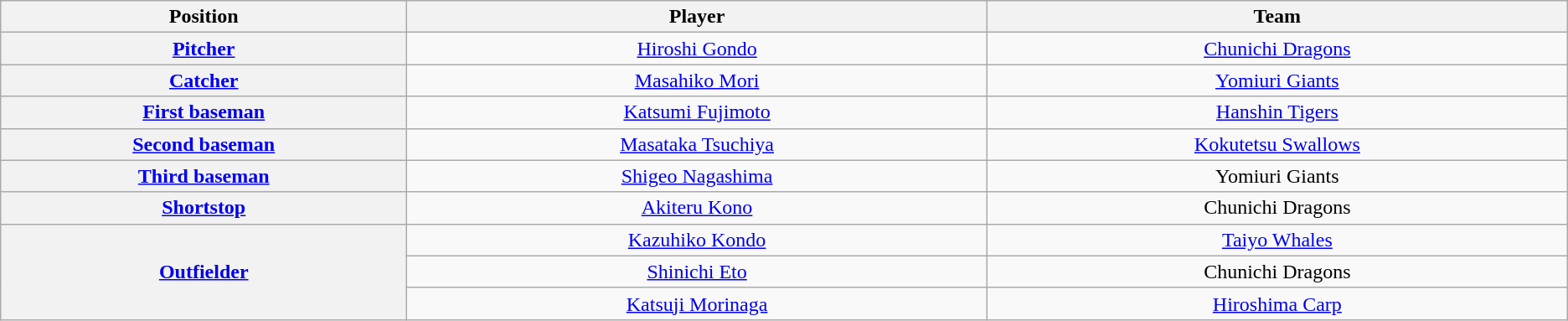<table class="wikitable" style="text-align:center;">
<tr>
<th scope="col" width="7%">Position</th>
<th scope="col" width="10%">Player</th>
<th scope="col" width="10%">Team</th>
</tr>
<tr>
<th scope="row" style="text-align:center;"><a href='#'>Pitcher</a></th>
<td><a href='#'>Hiroshi Gondo</a></td>
<td><a href='#'>Chunichi Dragons</a></td>
</tr>
<tr>
<th scope="row" style="text-align:center;"><a href='#'>Catcher</a></th>
<td><a href='#'>Masahiko Mori</a></td>
<td><a href='#'>Yomiuri Giants</a></td>
</tr>
<tr>
<th scope="row" style="text-align:center;"><a href='#'>First baseman</a></th>
<td><a href='#'>Katsumi Fujimoto</a></td>
<td><a href='#'>Hanshin Tigers</a></td>
</tr>
<tr>
<th scope="row" style="text-align:center;"><a href='#'>Second baseman</a></th>
<td><a href='#'>Masataka Tsuchiya</a></td>
<td><a href='#'>Kokutetsu Swallows</a></td>
</tr>
<tr>
<th scope="row" style="text-align:center;"><a href='#'>Third baseman</a></th>
<td><a href='#'>Shigeo Nagashima</a></td>
<td>Yomiuri Giants</td>
</tr>
<tr>
<th scope="row" style="text-align:center;"><a href='#'>Shortstop</a></th>
<td><a href='#'>Akiteru Kono</a></td>
<td>Chunichi Dragons</td>
</tr>
<tr>
<th scope="row" style="text-align:center;" rowspan=3><a href='#'>Outfielder</a></th>
<td><a href='#'>Kazuhiko Kondo</a></td>
<td><a href='#'>Taiyo Whales</a></td>
</tr>
<tr>
<td><a href='#'>Shinichi Eto</a></td>
<td>Chunichi Dragons</td>
</tr>
<tr>
<td><a href='#'>Katsuji Morinaga</a></td>
<td><a href='#'>Hiroshima Carp</a></td>
</tr>
</table>
